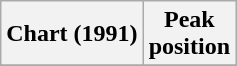<table class="wikitable sortable plainrowheaders" style="text-align:center">
<tr>
<th scope="col">Chart (1991)</th>
<th scope="col">Peak<br>position</th>
</tr>
<tr>
</tr>
</table>
